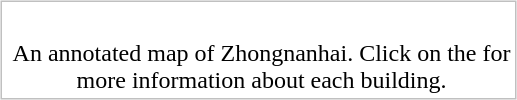<table style="border:#c0c0c0 solid 1px; padding:0px 0px 0px 0px; margin:7px 7px 7px 7px; float:right;">
<tr>
<td></td>
<td><div><br>






















</div>
</td>
</tr>
<tr style="text-align:center;">
<td></td>
<td>An annotated map of Zhongnanhai. Click on the <strong></strong> for<br> more information about each building.</td>
</tr>
</table>
